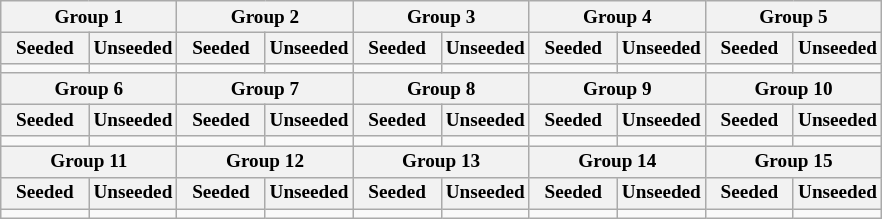<table class="wikitable" style="font-size:80%">
<tr>
<th colspan="2">Group 1</th>
<th colspan="2">Group 2</th>
<th colspan="2">Group 3</th>
<th colspan="2">Group 4</th>
<th colspan="2">Group 5</th>
</tr>
<tr>
<th width=10%>Seeded</th>
<th width=10%>Unseeded</th>
<th width=10%>Seeded</th>
<th width=10%>Unseeded</th>
<th width=10%>Seeded</th>
<th width=10%>Unseeded</th>
<th width=10%>Seeded</th>
<th width=10%>Unseeded</th>
<th width=10%>Seeded</th>
<th width=10%>Unseeded</th>
</tr>
<tr>
<td valign=top></td>
<td valign=top></td>
<td valign=top></td>
<td valign=top></td>
<td valign=top></td>
<td valign=top></td>
<td valign=top></td>
<td valign=top></td>
<td valign=top></td>
<td valign=top></td>
</tr>
<tr>
<th colspan="2">Group 6</th>
<th colspan="2">Group 7</th>
<th colspan="2">Group 8</th>
<th colspan="2">Group 9</th>
<th colspan="2">Group 10</th>
</tr>
<tr>
<th width=10%>Seeded</th>
<th width=10%>Unseeded</th>
<th width=10%>Seeded</th>
<th width=10%>Unseeded</th>
<th width=10%>Seeded</th>
<th width=10%>Unseeded</th>
<th width=10%>Seeded</th>
<th width=10%>Unseeded</th>
<th width=10%>Seeded</th>
<th width=10%>Unseeded</th>
</tr>
<tr>
<td valign=top></td>
<td valign=top></td>
<td valign=top></td>
<td valign=top></td>
<td valign=top></td>
<td valign=top></td>
<td valign=top></td>
<td valign=top></td>
<td valign=top></td>
<td valign=top></td>
</tr>
<tr>
<th colspan="2">Group 11</th>
<th colspan="2">Group 12</th>
<th colspan="2">Group 13</th>
<th colspan="2">Group 14</th>
<th colspan="2">Group 15</th>
</tr>
<tr>
<th width=10%>Seeded</th>
<th width=10%>Unseeded</th>
<th width=10%>Seeded</th>
<th width=10%>Unseeded</th>
<th width=10%>Seeded</th>
<th width=10%>Unseeded</th>
<th width=10%>Seeded</th>
<th width=10%>Unseeded</th>
<th width=10%>Seeded</th>
<th width=10%>Unseeded</th>
</tr>
<tr>
<td valign=top></td>
<td valign=top></td>
<td valign=top></td>
<td valign=top></td>
<td valign=top></td>
<td valign=top></td>
<td valign=top></td>
<td valign=top></td>
<td valign=top></td>
<td valign=top></td>
</tr>
</table>
